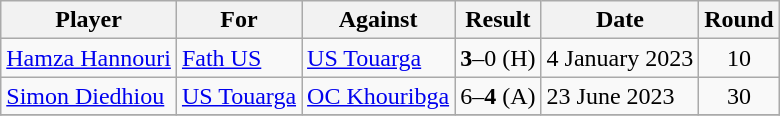<table class="wikitable sortable">
<tr>
<th>Player</th>
<th>For</th>
<th>Against</th>
<th>Result</th>
<th>Date</th>
<th>Round</th>
</tr>
<tr>
<td> <a href='#'>Hamza Hannouri</a></td>
<td><a href='#'>Fath US</a></td>
<td><a href='#'>US Touarga</a></td>
<td align=center><strong>3</strong>–0 (H)</td>
<td>4 January 2023</td>
<td align=center>10</td>
</tr>
<tr>
<td> <a href='#'>Simon Diedhiou</a></td>
<td><a href='#'>US Touarga</a></td>
<td><a href='#'>OC Khouribga</a></td>
<td align=center>6–<strong>4</strong> (A)</td>
<td>23 June 2023</td>
<td align=center>30</td>
</tr>
<tr>
</tr>
</table>
